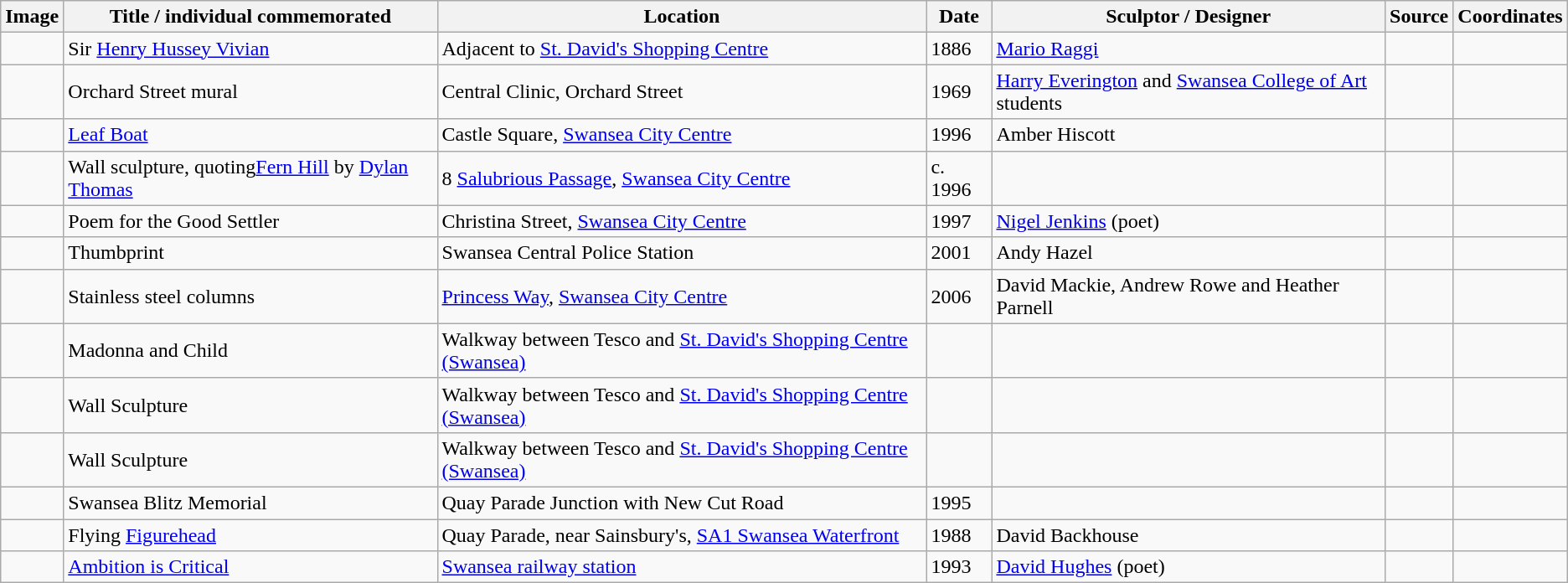<table class="wikitable sortable">
<tr>
<th class="unsortable">Image</th>
<th>Title / individual commemorated</th>
<th>Location</th>
<th>Date</th>
<th>Sculptor / Designer</th>
<th class="unsortable">Source</th>
<th>Coordinates</th>
</tr>
<tr>
<td></td>
<td>Sir <a href='#'>Henry Hussey Vivian</a></td>
<td>Adjacent to <a href='#'>St. David's Shopping Centre</a></td>
<td>1886</td>
<td><a href='#'>Mario Raggi</a></td>
<td></td>
<td></td>
</tr>
<tr>
<td></td>
<td>Orchard Street mural</td>
<td>Central Clinic, Orchard Street</td>
<td>1969</td>
<td><a href='#'>Harry Everington</a> and <a href='#'>Swansea College of Art</a> students</td>
<td></td>
<td></td>
</tr>
<tr>
<td></td>
<td><a href='#'>Leaf Boat</a></td>
<td>Castle Square, <a href='#'>Swansea City Centre</a></td>
<td>1996</td>
<td>Amber Hiscott</td>
<td></td>
<td></td>
</tr>
<tr>
<td></td>
<td>Wall sculpture, quoting<a href='#'>Fern Hill</a> by <a href='#'>Dylan Thomas</a></td>
<td>8 <a href='#'>Salubrious Passage</a>, <a href='#'>Swansea City Centre</a></td>
<td>c. 1996</td>
<td></td>
<td></td>
<td></td>
</tr>
<tr>
<td></td>
<td>Poem for the Good Settler</td>
<td>Christina Street, <a href='#'>Swansea City Centre</a></td>
<td>1997</td>
<td><a href='#'>Nigel Jenkins</a> (poet)</td>
<td></td>
<td></td>
</tr>
<tr>
<td></td>
<td>Thumbprint</td>
<td>Swansea Central Police Station</td>
<td>2001</td>
<td>Andy Hazel</td>
<td></td>
<td></td>
</tr>
<tr>
<td></td>
<td>Stainless steel columns</td>
<td><a href='#'>Princess Way</a>, <a href='#'>Swansea City Centre</a></td>
<td>2006</td>
<td>David Mackie, Andrew Rowe and Heather Parnell</td>
<td></td>
<td></td>
</tr>
<tr>
<td></td>
<td>Madonna and Child</td>
<td>Walkway between Tesco and <a href='#'>St. David's Shopping Centre (Swansea)</a></td>
<td></td>
<td></td>
<td></td>
<td></td>
</tr>
<tr>
<td></td>
<td>Wall Sculpture</td>
<td>Walkway between Tesco and <a href='#'>St. David's Shopping Centre (Swansea)</a></td>
<td></td>
<td></td>
<td></td>
<td></td>
</tr>
<tr>
<td></td>
<td>Wall Sculpture</td>
<td>Walkway between Tesco and <a href='#'>St. David's Shopping Centre (Swansea)</a></td>
<td></td>
<td></td>
<td></td>
<td></td>
</tr>
<tr>
<td></td>
<td>Swansea Blitz Memorial</td>
<td>Quay Parade Junction with New Cut Road</td>
<td>1995</td>
<td></td>
<td></td>
<td></td>
</tr>
<tr>
<td></td>
<td>Flying <a href='#'>Figurehead</a></td>
<td>Quay Parade, near Sainsbury's, <a href='#'>SA1 Swansea Waterfront</a></td>
<td>1988</td>
<td>David Backhouse</td>
<td></td>
<td></td>
</tr>
<tr>
<td></td>
<td><a href='#'>Ambition is Critical</a></td>
<td><a href='#'>Swansea railway station</a></td>
<td>1993</td>
<td><a href='#'>David Hughes</a> (poet)</td>
<td></td>
<td></td>
</tr>
</table>
